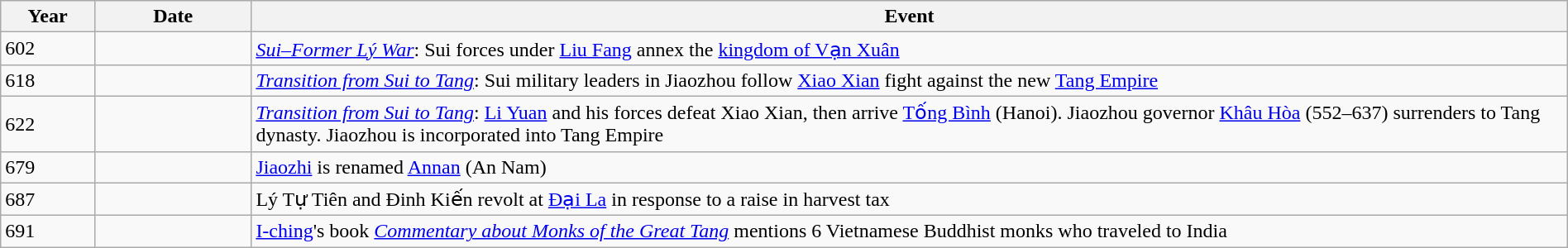<table class="wikitable" width="100%">
<tr>
<th style="width:6%">Year</th>
<th style="width:10%">Date</th>
<th>Event</th>
</tr>
<tr>
<td>602</td>
<td></td>
<td><em><a href='#'>Sui–Former Lý War</a></em>: Sui forces under <a href='#'>Liu Fang</a> annex the <a href='#'>kingdom of Vạn Xuân</a></td>
</tr>
<tr>
<td>618</td>
<td></td>
<td><em><a href='#'>Transition from Sui to Tang</a></em>: Sui military leaders in Jiaozhou follow <a href='#'>Xiao Xian</a> fight against the new <a href='#'>Tang Empire</a></td>
</tr>
<tr>
<td>622</td>
<td></td>
<td><em><a href='#'>Transition from Sui to Tang</a></em>: <a href='#'>Li Yuan</a> and his forces defeat Xiao Xian, then arrive <a href='#'>Tống Bình</a> (Hanoi). Jiaozhou governor <a href='#'>Khâu Hòa</a> (552–637) surrenders to Tang dynasty. Jiaozhou is incorporated into Tang Empire</td>
</tr>
<tr>
<td>679</td>
<td></td>
<td><a href='#'>Jiaozhi</a> is renamed <a href='#'>Annan</a> (An Nam)</td>
</tr>
<tr>
<td>687</td>
<td></td>
<td>Lý Tự Tiên and Đinh Kiến revolt at <a href='#'>Đại La</a> in response to a raise in harvest tax</td>
</tr>
<tr>
<td>691</td>
<td></td>
<td><a href='#'>I-ching</a>'s book <em><a href='#'>Commentary about Monks of the Great Tang</a></em> mentions 6 Vietnamese Buddhist monks who traveled to India</td>
</tr>
</table>
